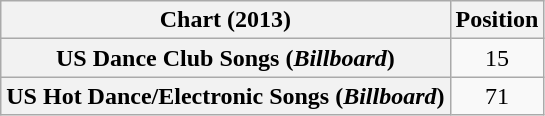<table class="wikitable plainrowheaders" style="text-align:center;">
<tr>
<th scope="col">Chart (2013)</th>
<th scope="col">Position</th>
</tr>
<tr>
<th scope="row">US Dance Club Songs (<em>Billboard</em>)</th>
<td>15</td>
</tr>
<tr>
<th scope="row">US Hot Dance/Electronic Songs (<em>Billboard</em>)</th>
<td>71</td>
</tr>
</table>
